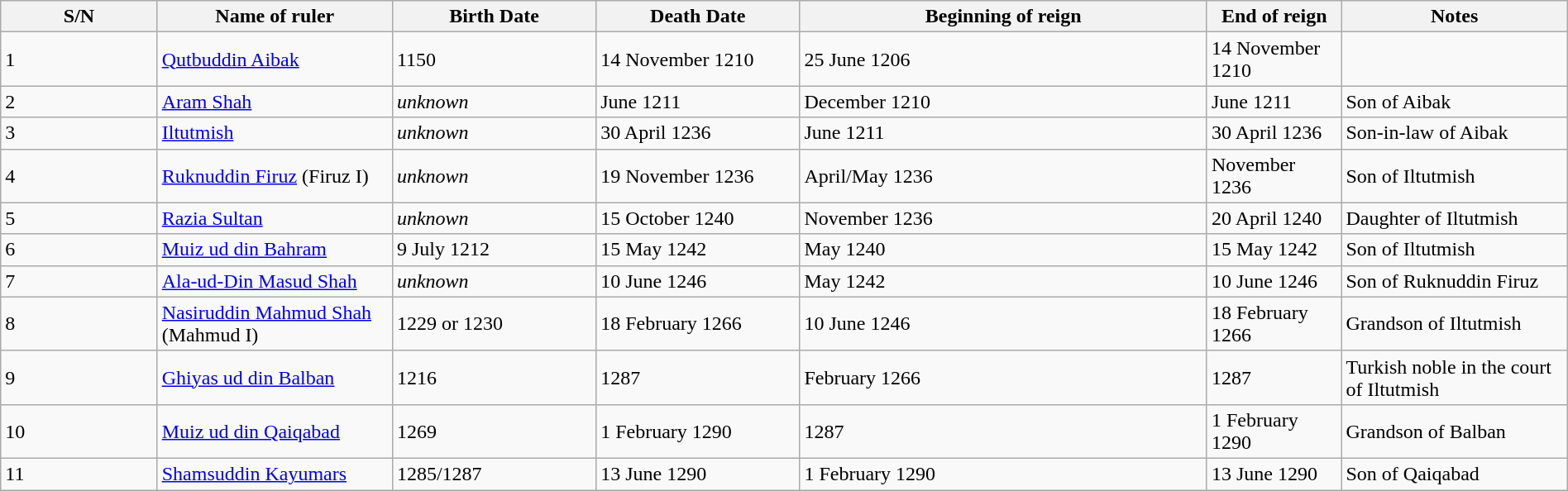<table class=wikitable width="100%">
<tr>
<th width="10%" bgcolor="#CEDFF2">S/N</th>
<th width="15%" bgcolor="#CEDFF2">Name of ruler</th>
<th width="13%" bgcolor="#CEDFF2">Birth Date</th>
<th width="13%" bgcolor="#CEDFF2">Death Date</th>
<th width="26%" bgcolor="#CEDFF2">Beginning of reign</th>
<th>End of reign</th>
<th>Notes</th>
</tr>
<tr>
<td>1</td>
<td><a href='#'>Qutbuddin Aibak</a></td>
<td>1150</td>
<td>14 November 1210</td>
<td>25 June 1206</td>
<td>14 November 1210</td>
<td></td>
</tr>
<tr>
<td>2</td>
<td><a href='#'>Aram Shah</a></td>
<td><em>unknown</em></td>
<td>June 1211</td>
<td>December 1210</td>
<td>June 1211</td>
<td>Son of Aibak</td>
</tr>
<tr>
<td>3</td>
<td><a href='#'>Iltutmish</a></td>
<td><em>unknown</em></td>
<td>30 April 1236</td>
<td>June 1211</td>
<td>30 April 1236</td>
<td>Son-in-law of Aibak</td>
</tr>
<tr>
<td>4</td>
<td><a href='#'>Ruknuddin Firuz</a> (Firuz I)</td>
<td><em>unknown</em></td>
<td>19 November 1236</td>
<td>April/May 1236</td>
<td>November 1236</td>
<td>Son of Iltutmish</td>
</tr>
<tr>
<td>5</td>
<td><a href='#'>Razia Sultan</a></td>
<td><em>unknown</em></td>
<td>15 October 1240</td>
<td>November 1236</td>
<td>20 April 1240</td>
<td>Daughter of Iltutmish</td>
</tr>
<tr>
<td>6</td>
<td><a href='#'>Muiz ud din Bahram</a></td>
<td>9 July 1212</td>
<td>15 May 1242</td>
<td>May 1240</td>
<td>15 May 1242</td>
<td>Son of Iltutmish</td>
</tr>
<tr>
<td>7</td>
<td><a href='#'>Ala-ud-Din Masud Shah</a></td>
<td><em>unknown</em></td>
<td>10 June 1246</td>
<td>May 1242</td>
<td>10 June 1246</td>
<td>Son of Ruknuddin Firuz</td>
</tr>
<tr>
<td>8</td>
<td><a href='#'>Nasiruddin Mahmud Shah</a> (Mahmud I)</td>
<td>1229 or 1230</td>
<td>18 February 1266</td>
<td>10 June 1246</td>
<td>18 February 1266</td>
<td>Grandson of Iltutmish</td>
</tr>
<tr>
<td>9</td>
<td><a href='#'>Ghiyas ud din Balban</a></td>
<td>1216</td>
<td>1287</td>
<td>February 1266</td>
<td>1287</td>
<td>Turkish noble in the court of Iltutmish</td>
</tr>
<tr>
<td>10</td>
<td><a href='#'>Muiz ud din Qaiqabad</a></td>
<td>1269</td>
<td>1 February 1290</td>
<td>1287</td>
<td>1 February 1290</td>
<td>Grandson of Balban</td>
</tr>
<tr>
<td>11</td>
<td><a href='#'>Shamsuddin Kayumars</a></td>
<td>1285/1287</td>
<td>13 June 1290</td>
<td>1 February 1290</td>
<td>13 June 1290</td>
<td>Son of Qaiqabad</td>
</tr>
</table>
